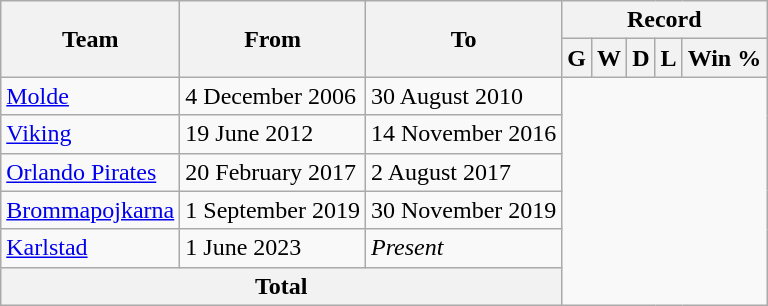<table class="wikitable" style="text-align: center">
<tr>
<th rowspan="2">Team</th>
<th rowspan="2">From</th>
<th rowspan="2">To</th>
<th colspan="5">Record</th>
</tr>
<tr>
<th>G</th>
<th>W</th>
<th>D</th>
<th>L</th>
<th>Win %</th>
</tr>
<tr>
<td align=left><a href='#'>Molde</a></td>
<td align=left>4 December 2006</td>
<td align=left>30 August 2010<br></td>
</tr>
<tr>
<td align=left><a href='#'>Viking</a></td>
<td align=left>19 June 2012</td>
<td align=left>14 November 2016<br></td>
</tr>
<tr>
<td align=left><a href='#'>Orlando Pirates</a></td>
<td align=left>20 February 2017</td>
<td align=left>2 August 2017<br></td>
</tr>
<tr>
<td align=left><a href='#'>Brommapojkarna</a></td>
<td align=left>1 September 2019</td>
<td align=left>30 November 2019<br></td>
</tr>
<tr>
<td align=left><a href='#'>Karlstad</a></td>
<td align=left>1 June 2023</td>
<td align=left><em>Present</em><br></td>
</tr>
<tr>
<th colspan="3">Total<br></th>
</tr>
</table>
